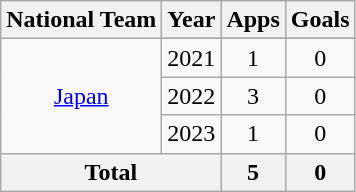<table class="wikitable" style="text-align:center">
<tr>
<th>National Team</th>
<th>Year</th>
<th>Apps</th>
<th>Goals</th>
</tr>
<tr>
<td rowspan="4"><a href='#'>Japan</a></td>
</tr>
<tr>
<td>2021</td>
<td>1</td>
<td>0</td>
</tr>
<tr>
<td>2022</td>
<td>3</td>
<td>0</td>
</tr>
<tr>
<td>2023</td>
<td>1</td>
<td>0</td>
</tr>
<tr>
<th colspan="2">Total</th>
<th>5</th>
<th>0</th>
</tr>
</table>
